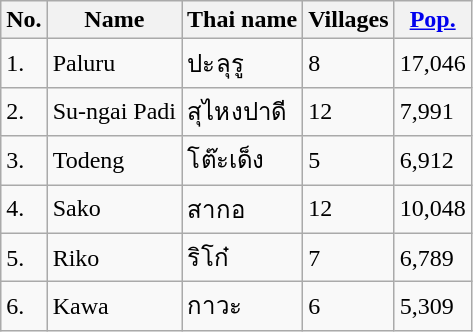<table class="wikitable">
<tr>
<th>No.</th>
<th>Name</th>
<th>Thai name</th>
<th>Villages</th>
<th><a href='#'>Pop.</a></th>
</tr>
<tr>
<td>1.</td>
<td>Paluru</td>
<td>ปะลุรู</td>
<td>8</td>
<td>17,046</td>
</tr>
<tr>
<td>2.</td>
<td>Su-ngai Padi</td>
<td>สุไหงปาดี</td>
<td>12</td>
<td>7,991</td>
</tr>
<tr>
<td>3.</td>
<td>Todeng</td>
<td>โต๊ะเด็ง</td>
<td>5</td>
<td>6,912</td>
</tr>
<tr>
<td>4.</td>
<td>Sako</td>
<td>สากอ</td>
<td>12</td>
<td>10,048</td>
</tr>
<tr>
<td>5.</td>
<td>Riko</td>
<td>ริโก๋</td>
<td>7</td>
<td>6,789</td>
</tr>
<tr>
<td>6.</td>
<td>Kawa</td>
<td>กาวะ</td>
<td>6</td>
<td>5,309</td>
</tr>
</table>
